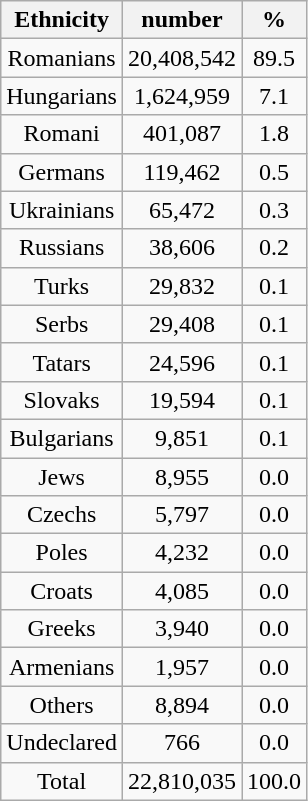<table class="wikitable" style="text-align:center; border:5">
<tr>
<th>Ethnicity</th>
<th>number</th>
<th>%</th>
</tr>
<tr>
<td>Romanians</td>
<td>20,408,542</td>
<td>89.5</td>
</tr>
<tr>
<td>Hungarians</td>
<td>1,624,959</td>
<td>7.1</td>
</tr>
<tr>
<td>Romani</td>
<td>401,087</td>
<td>1.8</td>
</tr>
<tr>
<td>Germans</td>
<td>119,462</td>
<td>0.5</td>
</tr>
<tr>
<td>Ukrainians</td>
<td>65,472</td>
<td>0.3</td>
</tr>
<tr>
<td>Russians</td>
<td>38,606</td>
<td>0.2</td>
</tr>
<tr>
<td>Turks</td>
<td>29,832</td>
<td>0.1</td>
</tr>
<tr>
<td>Serbs</td>
<td>29,408</td>
<td>0.1</td>
</tr>
<tr>
<td>Tatars</td>
<td>24,596</td>
<td>0.1</td>
</tr>
<tr>
<td>Slovaks</td>
<td>19,594</td>
<td>0.1</td>
</tr>
<tr>
<td>Bulgarians</td>
<td>9,851</td>
<td>0.1</td>
</tr>
<tr>
<td>Jews</td>
<td>8,955</td>
<td>0.0</td>
</tr>
<tr>
<td>Czechs</td>
<td>5,797</td>
<td>0.0</td>
</tr>
<tr>
<td>Poles</td>
<td>4,232</td>
<td>0.0</td>
</tr>
<tr>
<td>Croats</td>
<td>4,085</td>
<td>0.0</td>
</tr>
<tr>
<td>Greeks</td>
<td>3,940</td>
<td>0.0</td>
</tr>
<tr>
<td>Armenians</td>
<td>1,957</td>
<td>0.0</td>
</tr>
<tr>
<td>Others</td>
<td>8,894</td>
<td>0.0</td>
</tr>
<tr>
<td>Undeclared</td>
<td>766</td>
<td>0.0</td>
</tr>
<tr>
<td>Total</td>
<td>22,810,035</td>
<td>100.0</td>
</tr>
</table>
